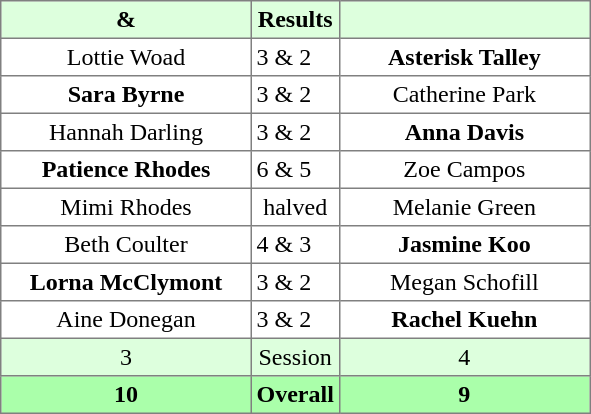<table border="1" cellpadding="3" style="border-collapse: collapse; text-align:center;">
<tr style="background:#ddffdd;">
<th width=160> & </th>
<th>Results</th>
<th width=160></th>
</tr>
<tr>
<td>Lottie Woad</td>
<td align=left> 3 & 2</td>
<td><strong>Asterisk Talley</strong></td>
</tr>
<tr>
<td><strong>Sara Byrne</strong></td>
<td align=left> 3 & 2</td>
<td>Catherine Park</td>
</tr>
<tr>
<td>Hannah Darling</td>
<td align=left> 3 & 2</td>
<td><strong>Anna Davis</strong></td>
</tr>
<tr>
<td><strong>Patience Rhodes</strong></td>
<td align=left> 6 & 5</td>
<td>Zoe Campos</td>
</tr>
<tr>
<td>Mimi Rhodes</td>
<td>halved</td>
<td>Melanie Green</td>
</tr>
<tr>
<td>Beth Coulter</td>
<td align=left> 4 & 3</td>
<td><strong>Jasmine Koo</strong></td>
</tr>
<tr>
<td><strong>Lorna McClymont</strong></td>
<td align=left> 3 & 2</td>
<td>Megan Schofill</td>
</tr>
<tr>
<td>Aine Donegan</td>
<td align=left> 3 & 2</td>
<td><strong>Rachel Kuehn</strong></td>
</tr>
<tr style="background:#ddffdd;">
<td>3</td>
<td>Session</td>
<td>4</td>
</tr>
<tr style="background:#aaffaa;">
<th>10</th>
<th>Overall</th>
<th>9</th>
</tr>
</table>
